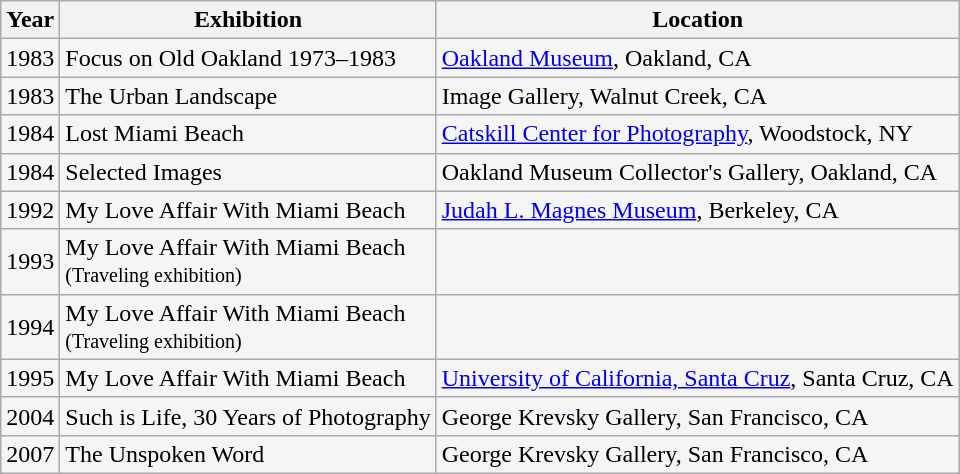<table class="wikitable" style="background: #f5f5f5">
<tr>
<th>Year</th>
<th>Exhibition</th>
<th>Location</th>
</tr>
<tr>
<td>1983</td>
<td>Focus on Old Oakland 1973–1983</td>
<td><a href='#'>Oakland Museum</a>, Oakland, CA</td>
</tr>
<tr>
<td>1983</td>
<td>The Urban Landscape</td>
<td>Image Gallery, Walnut Creek, CA</td>
</tr>
<tr>
<td>1984</td>
<td>Lost Miami Beach</td>
<td><a href='#'>Catskill Center for Photography</a>, Woodstock, NY</td>
</tr>
<tr>
<td>1984</td>
<td>Selected Images</td>
<td>Oakland Museum Collector's Gallery, Oakland, CA</td>
</tr>
<tr>
<td>1992</td>
<td>My Love Affair With Miami Beach</td>
<td><a href='#'>Judah L. Magnes Museum</a>, Berkeley, CA</td>
</tr>
<tr>
<td>1993</td>
<td>My Love Affair With Miami Beach<br><small>(Traveling exhibition)</small></td>
<td><br></td>
</tr>
<tr>
<td>1994</td>
<td>My Love Affair With Miami Beach<br><small>(Traveling exhibition)</small></td>
<td><br></td>
</tr>
<tr>
<td>1995</td>
<td>My Love Affair With Miami Beach</td>
<td><a href='#'>University of California, Santa Cruz</a>, Santa Cruz, CA</td>
</tr>
<tr>
<td>2004</td>
<td>Such is Life, 30 Years of Photography</td>
<td>George Krevsky Gallery, San Francisco, CA</td>
</tr>
<tr>
<td>2007</td>
<td>The Unspoken Word</td>
<td>George Krevsky Gallery, San Francisco, CA</td>
</tr>
</table>
